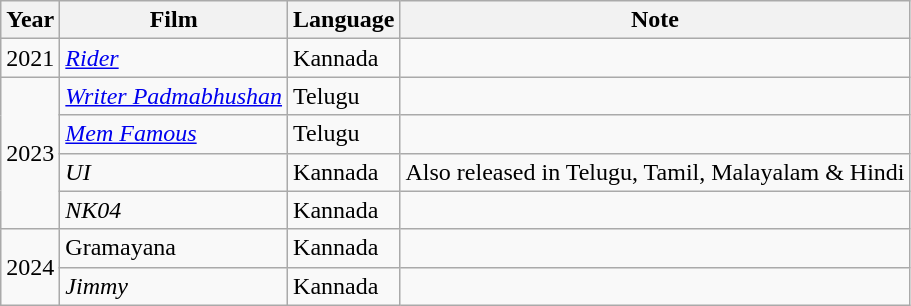<table class="wikitable sortable">
<tr>
<th>Year</th>
<th>Film</th>
<th>Language</th>
<th>Note</th>
</tr>
<tr>
<td>2021</td>
<td><em><a href='#'>Rider</a></em></td>
<td>Kannada</td>
<td></td>
</tr>
<tr>
<td rowspan="4">2023</td>
<td><em><a href='#'>Writer Padmabhushan</a></em></td>
<td>Telugu</td>
<td></td>
</tr>
<tr>
<td><em><a href='#'>Mem Famous</a></em></td>
<td>Telugu</td>
<td></td>
</tr>
<tr>
<td><em>UI</em></td>
<td>Kannada</td>
<td>Also released in Telugu, Tamil, Malayalam & Hindi</td>
</tr>
<tr>
<td><em>NK04</em></td>
<td>Kannada</td>
<td></td>
</tr>
<tr>
<td rowspan="2">2024</td>
<td>Gramayana</td>
<td>Kannada</td>
<td></td>
</tr>
<tr>
<td><em>Jimmy</em></td>
<td>Kannada</td>
<td></td>
</tr>
</table>
